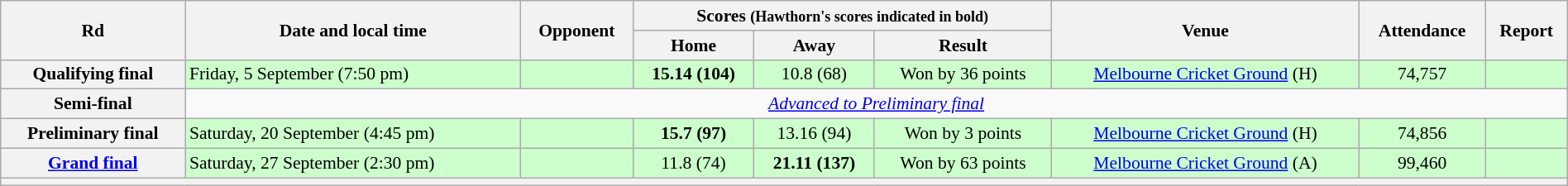<table class="wikitable" style="font-size:90%; text-align:center; width: 100%; margin-left: auto; margin-right: auto">
<tr style="text-align:center">
<th rowspan="2">Rd</th>
<th rowspan="2">Date and local time</th>
<th rowspan="2">Opponent</th>
<th colspan="3">Scores <small>(Hawthorn's scores indicated in bold)</small></th>
<th rowspan="2">Venue</th>
<th rowspan="2">Attendance</th>
<th rowspan="2">Report</th>
</tr>
<tr>
<th>Home</th>
<th>Away</th>
<th>Result</th>
</tr>
<tr style="background:#cfc;">
<th>Qualifying final</th>
<td align=left>Friday, 5 September (7:50 pm)</td>
<td align=left></td>
<td><strong>15.14 (104)</strong></td>
<td>10.8 (68)</td>
<td>Won by 36 points</td>
<td><a href='#'>Melbourne Cricket Ground</a> (H)</td>
<td>74,757</td>
<td></td>
</tr>
<tr>
<th>Semi-final</th>
<td colspan="8"><em><a href='#'>Advanced to Preliminary final</a></em></td>
</tr>
<tr style="background:#cfc;">
<th>Preliminary final</th>
<td align=left>Saturday, 20 September (4:45 pm)</td>
<td align=left></td>
<td><strong>15.7 (97)</strong></td>
<td>13.16 (94)</td>
<td>Won by 3 points</td>
<td><a href='#'>Melbourne Cricket Ground</a> (H)</td>
<td>74,856</td>
<td></td>
</tr>
<tr style="background:#cfc;">
<th><a href='#'>Grand final</a></th>
<td align=left>Saturday, 27 September (2:30 pm)</td>
<td align=left></td>
<td>11.8 (74)</td>
<td><strong>21.11 (137)</strong></td>
<td>Won by 63 points</td>
<td><a href='#'>Melbourne Cricket Ground</a> (A)</td>
<td>99,460</td>
<td></td>
</tr>
<tr>
<th colspan="9"></th>
</tr>
</table>
